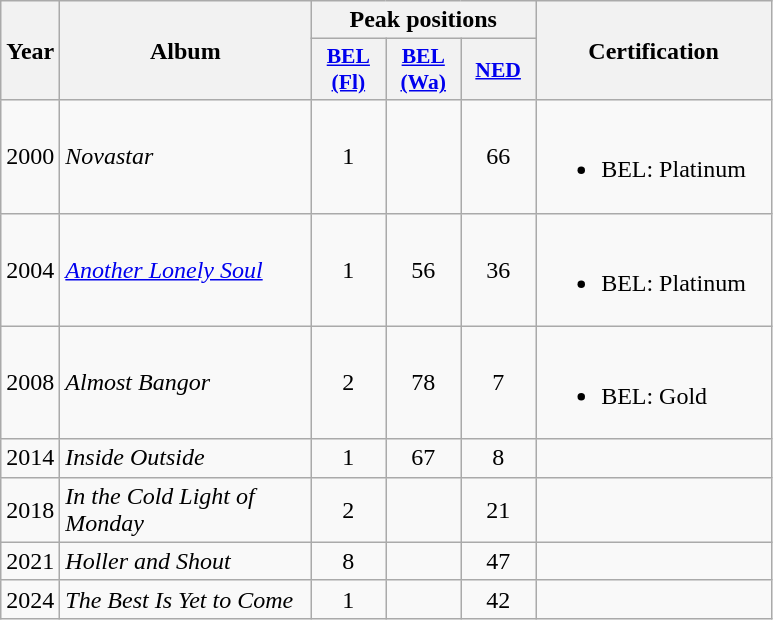<table class="wikitable">
<tr>
<th align="center" rowspan="2" width="10">Year</th>
<th align="center" rowspan="2" width="160">Album</th>
<th align="center" colspan="3" width="20">Peak positions</th>
<th align="center" rowspan="2" width="150">Certification</th>
</tr>
<tr>
<th scope="col" style="width:3em;font-size:90%;"><a href='#'>BEL <br>(Fl)</a><br></th>
<th scope="col" style="width:3em;font-size:90%;"><a href='#'>BEL <br>(Wa)</a><br></th>
<th scope="col" style="width:3em;font-size:90%;"><a href='#'>NED</a><br></th>
</tr>
<tr>
<td>2000</td>
<td><em>Novastar</em></td>
<td style="text-align:center;">1</td>
<td style="text-align:center;"></td>
<td style="text-align:center;">66</td>
<td><br><ul><li>BEL: Platinum</li></ul></td>
</tr>
<tr>
<td>2004</td>
<td><em><a href='#'>Another Lonely Soul</a></em></td>
<td style="text-align:center;">1</td>
<td style="text-align:center;">56</td>
<td style="text-align:center;">36</td>
<td><br><ul><li>BEL: Platinum</li></ul></td>
</tr>
<tr>
<td>2008</td>
<td><em>Almost Bangor</em></td>
<td style="text-align:center;">2</td>
<td style="text-align:center;">78</td>
<td style="text-align:center;">7</td>
<td><br><ul><li>BEL: Gold</li></ul></td>
</tr>
<tr>
<td>2014</td>
<td><em>Inside Outside</em></td>
<td style="text-align:center;">1</td>
<td style="text-align:center;">67</td>
<td style="text-align:center;">8</td>
<td style="text-align:center;"></td>
</tr>
<tr>
<td>2018</td>
<td><em>In the Cold Light of Monday</em></td>
<td style="text-align:center;">2</td>
<td style="text-align:center;"></td>
<td style="text-align:center;">21</td>
<td style="text-align:center;"></td>
</tr>
<tr>
<td>2021</td>
<td><em>Holler and Shout</em></td>
<td style="text-align:center;">8</td>
<td style="text-align:center;"></td>
<td style="text-align:center;">47</td>
<td style="text-align:center;"></td>
</tr>
<tr>
<td>2024</td>
<td><em>The Best Is Yet to Come</em></td>
<td style="text-align:center;">1</td>
<td style="text-align:center;"></td>
<td style="text-align:center;">42</td>
<td style="text-align:center;"></td>
</tr>
</table>
